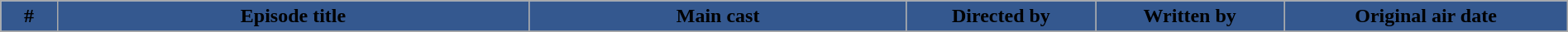<table class="wikitable plainrowheaders" style="margin: auto; width: 100%">
<tr>
<th style="background:#34588F;" width="3%;">#</th>
<th style="background:#34588F;" width="25%;">Episode title</th>
<th style="background:#34588F;" width="20%;">Main cast</th>
<th style="background:#34588F;" width="10%;">Directed by</th>
<th style="background:#34588F;" width="10%;">Written by</th>
<th style="background:#34588F;" width="15%;">Original air date</th>
</tr>
<tr>
</tr>
</table>
